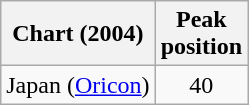<table class="wikitable sortable plainrowheaders">
<tr>
<th scope="col">Chart (2004)</th>
<th scope="col">Peak<br>position</th>
</tr>
<tr>
<td>Japan (<a href='#'>Oricon</a>)</td>
<td style="text-align:center;">40</td>
</tr>
</table>
